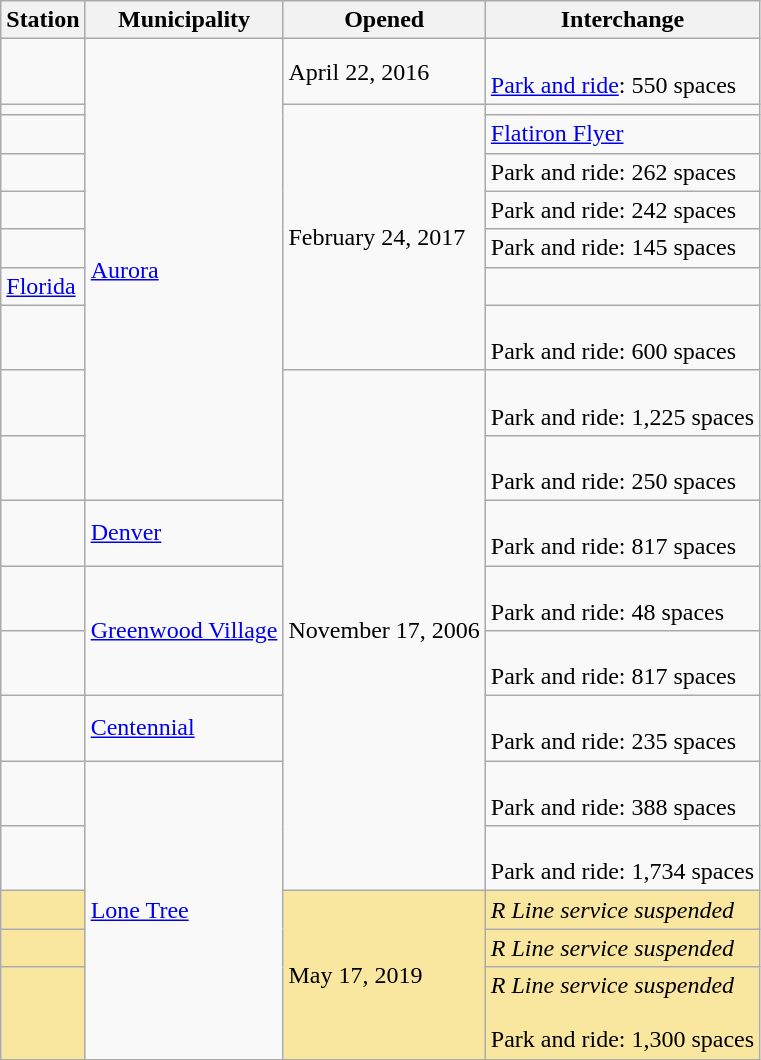<table class="wikitable">
<tr>
<th>Station</th>
<th>Municipality</th>
<th>Opened</th>
<th>Interchange</th>
</tr>
<tr>
<td></td>
<td rowspan="10"><a href='#'>Aurora</a></td>
<td>April 22, 2016</td>
<td> <br><a href='#'>Park and ride</a>: 550 spaces</td>
</tr>
<tr>
<td></td>
<td rowspan="7">February 24, 2017</td>
<td></td>
</tr>
<tr>
<td></td>
<td> <a href='#'>Flatiron Flyer</a></td>
</tr>
<tr>
<td></td>
<td>Park and ride: 262 spaces</td>
</tr>
<tr>
<td></td>
<td>Park and ride: 242 spaces</td>
</tr>
<tr>
<td></td>
<td>Park and ride: 145 spaces</td>
</tr>
<tr>
<td><a href='#'>Florida</a></td>
<td> </td>
</tr>
<tr>
<td></td>
<td> <br>Park and ride: 600 spaces</td>
</tr>
<tr>
<td></td>
<td rowspan="8">November 17, 2006</td>
<td> <br>Park and ride: 1,225 spaces</td>
</tr>
<tr>
<td></td>
<td> <br>Park and ride: 250 spaces</td>
</tr>
<tr>
<td></td>
<td><a href='#'>Denver</a></td>
<td> <br>Park and ride: 817 spaces</td>
</tr>
<tr>
<td></td>
<td rowspan="2"><a href='#'>Greenwood Village</a></td>
<td> <br>Park and ride: 48 spaces</td>
</tr>
<tr>
<td></td>
<td> <br>Park and ride: 817 spaces</td>
</tr>
<tr>
<td></td>
<td><a href='#'>Centennial</a></td>
<td> <br>Park and ride: 235 spaces</td>
</tr>
<tr>
<td></td>
<td rowspan="5"><a href='#'>Lone Tree</a></td>
<td> <br>Park and ride: 388 spaces</td>
</tr>
<tr>
<td></td>
<td> <br>Park and ride: 1,734 spaces</td>
</tr>
<tr bgcolor="#F9E79F">
<td><em></em></td>
<td rowspan="3">May 17, 2019</td>
<td><em>R Line service suspended</em><br> </td>
</tr>
<tr bgcolor="#F9E79F">
<td><em></em></td>
<td><em>R Line service suspended</em><br> </td>
</tr>
<tr bgcolor="#F9E79F">
<td><em></em></td>
<td><em>R Line service suspended</em><br> <br>Park and ride: 1,300 spaces</td>
</tr>
</table>
